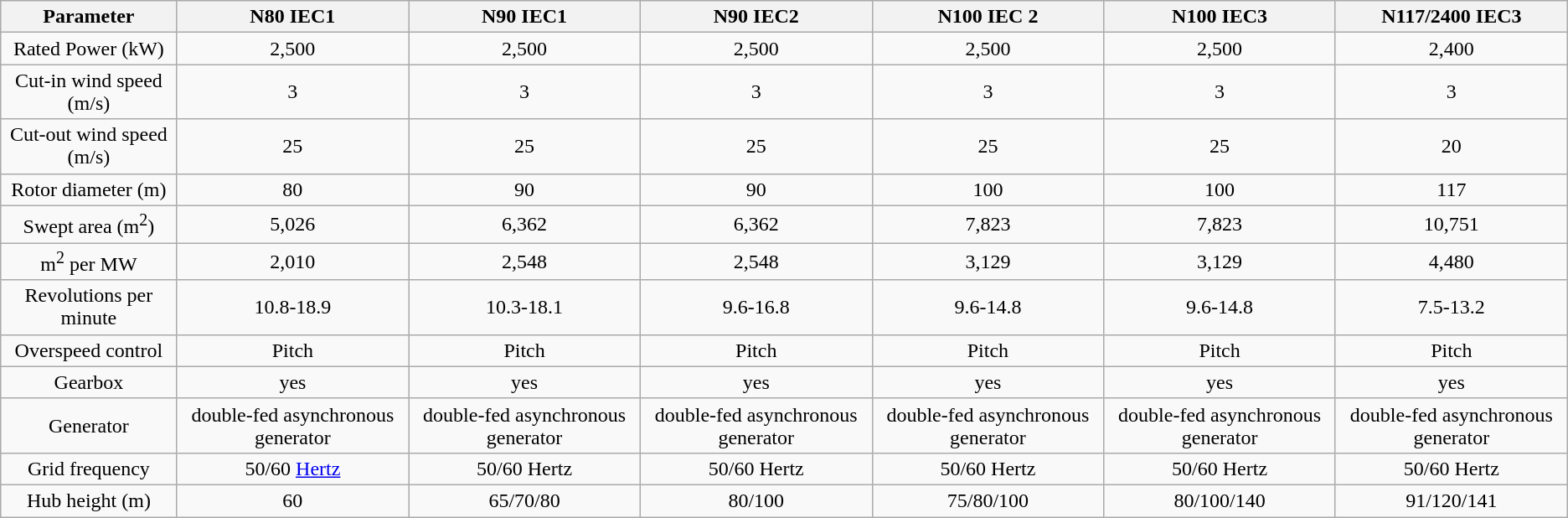<table class="wikitable sortable" style="text-align: center;">
<tr>
<th>Parameter</th>
<th>N80 IEC1</th>
<th>N90 IEC1</th>
<th>N90 IEC2</th>
<th>N100 IEC 2</th>
<th>N100 IEC3</th>
<th>N117/2400 IEC3</th>
</tr>
<tr>
<td>Rated Power (kW)</td>
<td>2,500</td>
<td>2,500</td>
<td>2,500</td>
<td>2,500</td>
<td>2,500</td>
<td>2,400</td>
</tr>
<tr>
<td>Cut-in wind speed (m/s)</td>
<td>3</td>
<td>3</td>
<td>3</td>
<td>3</td>
<td>3</td>
<td>3</td>
</tr>
<tr>
<td>Cut-out wind speed (m/s)</td>
<td>25</td>
<td>25</td>
<td>25</td>
<td>25</td>
<td>25</td>
<td>20</td>
</tr>
<tr>
<td>Rotor diameter (m)</td>
<td>80</td>
<td>90</td>
<td>90</td>
<td>100</td>
<td>100</td>
<td>117</td>
</tr>
<tr>
<td>Swept area (m<sup>2</sup>)</td>
<td>5,026</td>
<td>6,362</td>
<td>6,362</td>
<td>7,823</td>
<td>7,823</td>
<td>10,751</td>
</tr>
<tr>
<td>m<sup>2</sup> per MW</td>
<td>2,010</td>
<td>2,548</td>
<td>2,548</td>
<td>3,129</td>
<td>3,129</td>
<td>4,480</td>
</tr>
<tr>
<td>Revolutions per minute</td>
<td>10.8-18.9</td>
<td>10.3-18.1</td>
<td>9.6-16.8</td>
<td>9.6-14.8</td>
<td>9.6-14.8</td>
<td>7.5-13.2</td>
</tr>
<tr>
<td>Overspeed control</td>
<td>Pitch</td>
<td>Pitch</td>
<td>Pitch</td>
<td>Pitch</td>
<td>Pitch</td>
<td>Pitch</td>
</tr>
<tr>
<td>Gearbox</td>
<td>yes</td>
<td>yes</td>
<td>yes</td>
<td>yes</td>
<td>yes</td>
<td>yes</td>
</tr>
<tr>
<td>Generator</td>
<td>double-fed asynchronous generator</td>
<td>double-fed asynchronous generator</td>
<td>double-fed asynchronous generator</td>
<td>double-fed asynchronous generator</td>
<td>double-fed asynchronous generator</td>
<td>double-fed asynchronous generator</td>
</tr>
<tr>
<td>Grid frequency</td>
<td>50/60 <a href='#'>Hertz</a></td>
<td>50/60 Hertz</td>
<td>50/60 Hertz</td>
<td>50/60 Hertz</td>
<td>50/60 Hertz</td>
<td>50/60 Hertz</td>
</tr>
<tr>
<td>Hub height (m)</td>
<td>60</td>
<td>65/70/80</td>
<td>80/100</td>
<td>75/80/100</td>
<td>80/100/140</td>
<td>91/120/141</td>
</tr>
</table>
